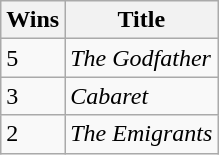<table class="wikitable">
<tr>
<th>Wins</th>
<th>Title</th>
</tr>
<tr>
<td>5</td>
<td><em>The Godfather</em></td>
</tr>
<tr>
<td>3</td>
<td><em>Cabaret</em></td>
</tr>
<tr>
<td>2</td>
<td><em>The Emigrants</em></td>
</tr>
</table>
